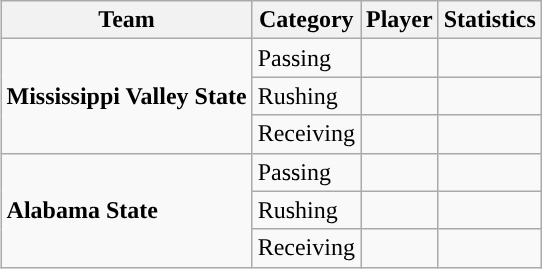<table class="wikitable" style="float: right;">
<tr>
<th>Team</th>
<th>Category</th>
<th>Player</th>
<th>Statistics</th>
</tr>
<tr>
<td rowspan=3><strong>Mississippi Valley State</strong></td>
<td>Passing</td>
<td></td>
<td></td>
</tr>
<tr>
<td>Rushing</td>
<td></td>
<td></td>
</tr>
<tr>
<td>Receiving</td>
<td></td>
<td></td>
</tr>
<tr>
<td rowspan=3><strong>Alabama State</strong></td>
<td>Passing</td>
<td></td>
<td></td>
</tr>
<tr>
<td>Rushing</td>
<td></td>
<td></td>
</tr>
<tr>
<td>Receiving</td>
<td></td>
<td></td>
</tr>
</table>
